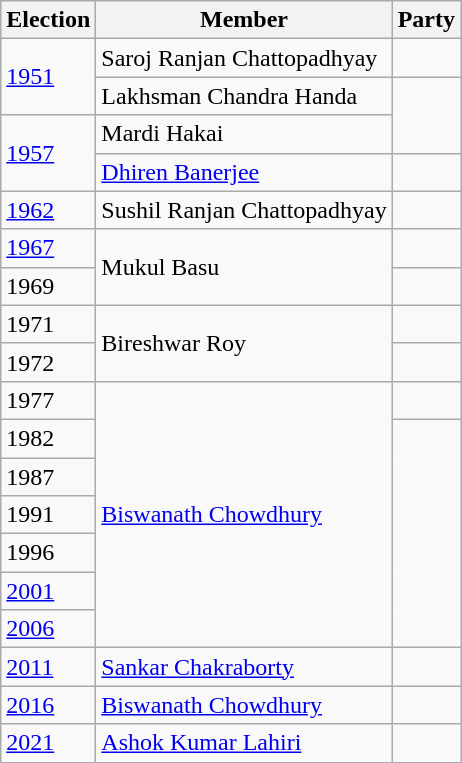<table class="wikitable sortable">
<tr>
<th>Election</th>
<th>Member</th>
<th colspan=2>Party</th>
</tr>
<tr>
<td rowspan=2><a href='#'>1951</a></td>
<td>Saroj Ranjan Chattopadhyay</td>
<td></td>
</tr>
<tr>
<td>Lakhsman Chandra Handa</td>
</tr>
<tr>
<td rowspan=2><a href='#'>1957</a></td>
<td>Mardi Hakai</td>
</tr>
<tr>
<td><a href='#'>Dhiren Banerjee</a></td>
<td></td>
</tr>
<tr>
<td><a href='#'>1962</a></td>
<td>Sushil Ranjan Chattopadhyay</td>
<td></td>
</tr>
<tr>
<td><a href='#'>1967</a></td>
<td rowspan=2>Mukul Basu</td>
<td></td>
</tr>
<tr>
<td>1969</td>
<td></td>
</tr>
<tr>
<td>1971</td>
<td rowspan=2>Bireshwar Roy</td>
<td></td>
</tr>
<tr>
<td>1972</td>
</tr>
<tr>
<td>1977</td>
<td rowspan=7><a href='#'>Biswanath Chowdhury</a></td>
<td></td>
</tr>
<tr>
<td>1982</td>
</tr>
<tr>
<td>1987</td>
</tr>
<tr>
<td>1991</td>
</tr>
<tr>
<td>1996</td>
</tr>
<tr>
<td><a href='#'>2001</a></td>
</tr>
<tr>
<td><a href='#'>2006</a></td>
</tr>
<tr>
<td><a href='#'>2011</a></td>
<td><a href='#'>Sankar Chakraborty</a></td>
<td></td>
</tr>
<tr>
<td><a href='#'>2016</a></td>
<td><a href='#'>Biswanath Chowdhury</a></td>
<td></td>
</tr>
<tr>
<td><a href='#'>2021</a></td>
<td><a href='#'>Ashok Kumar Lahiri</a></td>
<td></td>
</tr>
</table>
